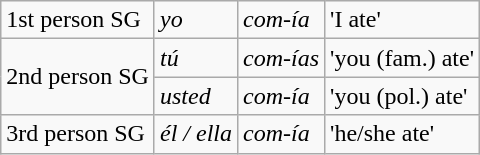<table class="wikitable">
<tr>
<td>1st person <span>SG</span></td>
<td><em>yo</em></td>
<td><em>com-ía</em></td>
<td>'I ate'</td>
</tr>
<tr>
<td rowspan="2">2nd person <span>SG</span></td>
<td><em>tú</em></td>
<td><em>com-ías</em></td>
<td>'you (fam.) ate'</td>
</tr>
<tr>
<td><em>usted</em></td>
<td><em>com-ía</em></td>
<td>'you (pol.) ate'</td>
</tr>
<tr>
<td>3rd person <span>SG</span></td>
<td><em>él / ella</em></td>
<td><em>com-ía</em></td>
<td>'he/she ate'</td>
</tr>
</table>
